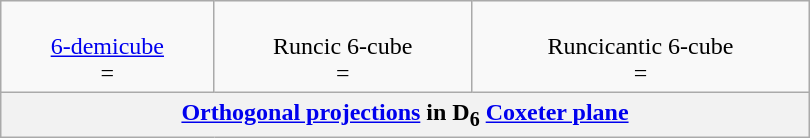<table class=wikitable style="float:right; margin-left:8px; width:540px">
<tr align=center valign=top>
<td><br><a href='#'>6-demicube</a><br> = </td>
<td><br>Runcic 6-cube<br> = </td>
<td><br>Runcicantic 6-cube<br> = </td>
</tr>
<tr>
<th colspan=4><a href='#'>Orthogonal projections</a> in D<sub>6</sub> <a href='#'>Coxeter plane</a></th>
</tr>
</table>
